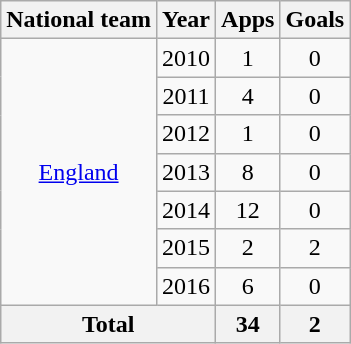<table class="wikitable" style="text-align: center;">
<tr>
<th>National team</th>
<th>Year</th>
<th>Apps</th>
<th>Goals</th>
</tr>
<tr>
<td rowspan="7"><a href='#'>England</a></td>
<td>2010</td>
<td>1</td>
<td>0</td>
</tr>
<tr>
<td>2011</td>
<td>4</td>
<td>0</td>
</tr>
<tr>
<td>2012</td>
<td>1</td>
<td>0</td>
</tr>
<tr>
<td>2013</td>
<td>8</td>
<td>0</td>
</tr>
<tr>
<td>2014</td>
<td>12</td>
<td>0</td>
</tr>
<tr>
<td>2015</td>
<td>2</td>
<td>2</td>
</tr>
<tr>
<td>2016</td>
<td>6</td>
<td>0</td>
</tr>
<tr>
<th colspan="2">Total</th>
<th>34</th>
<th>2</th>
</tr>
</table>
